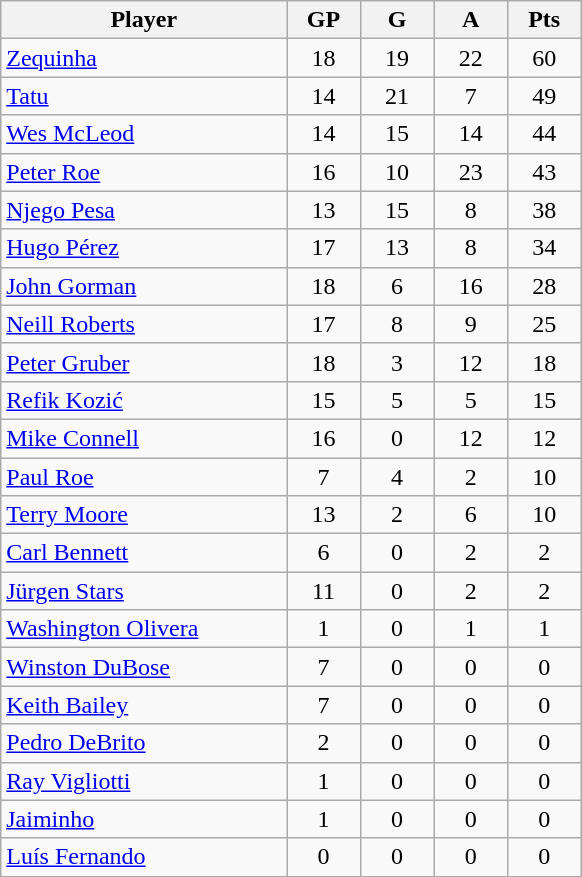<table class="wikitable">
<tr>
<th style="width:35%;">Player</th>
<th style="width:9%;">GP</th>
<th style="width:9%;">G</th>
<th style="width:9%;">A</th>
<th style="width:9%;">Pts</th>
</tr>
<tr align=center>
<td align=left><a href='#'>Zequinha</a></td>
<td>18</td>
<td>19</td>
<td>22</td>
<td>60</td>
</tr>
<tr align=center>
<td align=left><a href='#'>Tatu</a></td>
<td>14</td>
<td>21</td>
<td>7</td>
<td>49</td>
</tr>
<tr align=center>
<td align=left><a href='#'>Wes McLeod</a></td>
<td>14</td>
<td>15</td>
<td>14</td>
<td>44</td>
</tr>
<tr align=center>
<td align=left><a href='#'>Peter Roe</a></td>
<td>16</td>
<td>10</td>
<td>23</td>
<td>43</td>
</tr>
<tr align=center>
<td align=left><a href='#'>Njego Pesa</a></td>
<td>13</td>
<td>15</td>
<td>8</td>
<td>38</td>
</tr>
<tr align=center>
<td align=left><a href='#'>Hugo Pérez</a></td>
<td>17</td>
<td>13</td>
<td>8</td>
<td>34</td>
</tr>
<tr align=center>
<td align=left><a href='#'>John Gorman</a></td>
<td>18</td>
<td>6</td>
<td>16</td>
<td>28</td>
</tr>
<tr align=center>
<td align=left><a href='#'>Neill Roberts</a></td>
<td>17</td>
<td>8</td>
<td>9</td>
<td>25</td>
</tr>
<tr align=center>
<td align=left><a href='#'>Peter Gruber</a></td>
<td>18</td>
<td>3</td>
<td>12</td>
<td>18</td>
</tr>
<tr align=center>
<td align=left><a href='#'>Refik Kozić</a></td>
<td>15</td>
<td>5</td>
<td>5</td>
<td>15</td>
</tr>
<tr align=center>
<td align=left><a href='#'>Mike Connell</a></td>
<td>16</td>
<td>0</td>
<td>12</td>
<td>12</td>
</tr>
<tr align=center>
<td align=left><a href='#'>Paul Roe</a></td>
<td>7</td>
<td>4</td>
<td>2</td>
<td>10</td>
</tr>
<tr align=center>
<td align=left><a href='#'>Terry Moore</a></td>
<td>13</td>
<td>2</td>
<td>6</td>
<td>10</td>
</tr>
<tr align=center>
<td align=left><a href='#'>Carl Bennett</a></td>
<td>6</td>
<td>0</td>
<td>2</td>
<td>2</td>
</tr>
<tr align=center>
<td align=left><a href='#'>Jürgen Stars</a></td>
<td>11</td>
<td>0</td>
<td>2</td>
<td>2</td>
</tr>
<tr align=center>
<td align=left><a href='#'>Washington Olivera</a></td>
<td>1</td>
<td>0</td>
<td>1</td>
<td>1</td>
</tr>
<tr align=center>
<td align=left><a href='#'>Winston DuBose</a></td>
<td>7</td>
<td>0</td>
<td>0</td>
<td>0</td>
</tr>
<tr align=center>
<td align=left><a href='#'>Keith Bailey</a></td>
<td>7</td>
<td>0</td>
<td>0</td>
<td>0</td>
</tr>
<tr align=center>
<td align=left><a href='#'>Pedro DeBrito</a></td>
<td>2</td>
<td>0</td>
<td>0</td>
<td>0</td>
</tr>
<tr align=center>
<td align=left><a href='#'>Ray Vigliotti</a></td>
<td>1</td>
<td>0</td>
<td>0</td>
<td>0</td>
</tr>
<tr align=center>
<td align=left><a href='#'>Jaiminho</a></td>
<td>1</td>
<td>0</td>
<td>0</td>
<td>0</td>
</tr>
<tr align=center>
<td align=left><a href='#'>Luís Fernando</a></td>
<td>0</td>
<td>0</td>
<td>0</td>
<td>0</td>
</tr>
</table>
